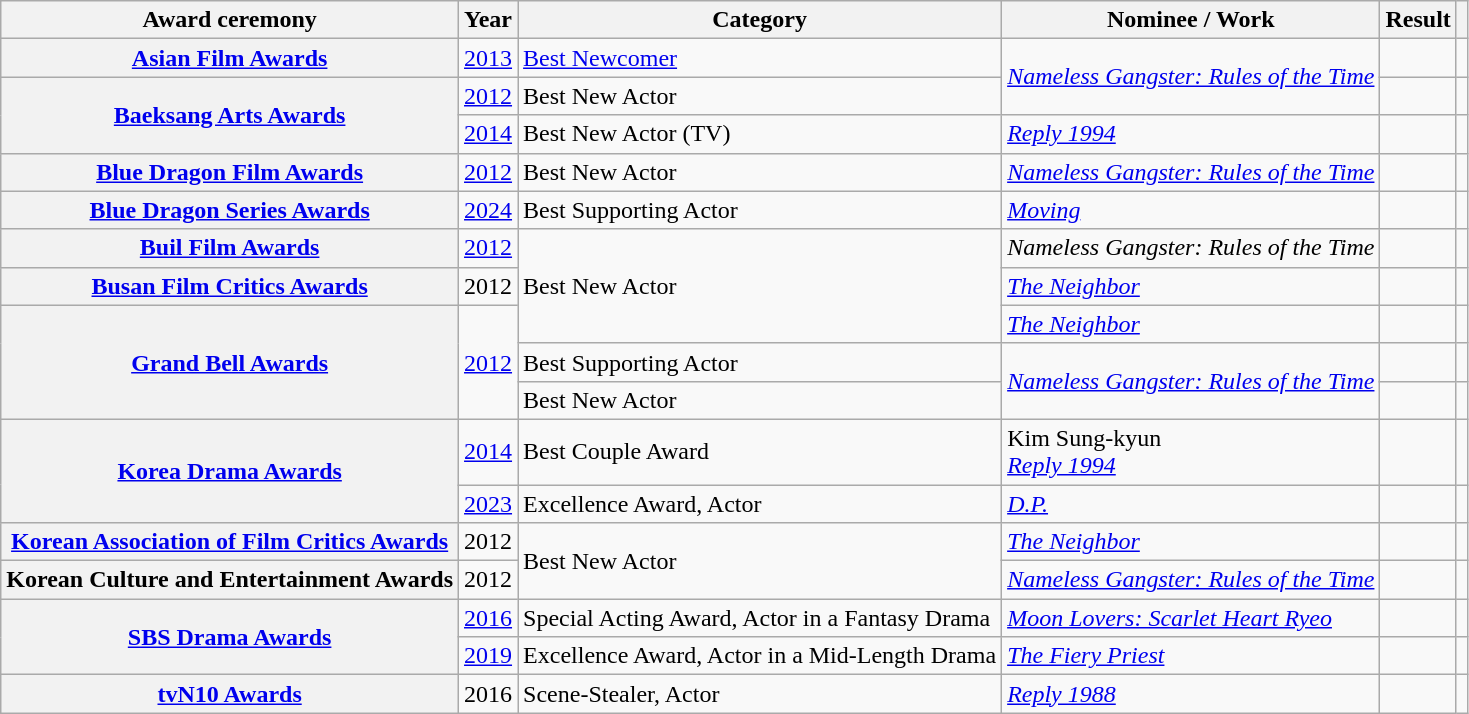<table class="wikitable plainrowheaders sortable">
<tr>
<th scope="col">Award ceremony</th>
<th scope="col">Year</th>
<th scope="col">Category </th>
<th scope="col">Nominee / Work</th>
<th scope="col">Result</th>
<th scope="col" class="unsortable"></th>
</tr>
<tr>
<th scope="row"><a href='#'>Asian Film Awards</a></th>
<td style="text-align:center"><a href='#'>2013</a></td>
<td><a href='#'>Best Newcomer</a></td>
<td rowspan="2"><em><a href='#'>Nameless Gangster: Rules of the Time</a></em></td>
<td></td>
<td style="text-align:center"></td>
</tr>
<tr>
<th scope="row" rowspan="2"><a href='#'>Baeksang Arts Awards</a></th>
<td style="text-align:center"><a href='#'>2012</a></td>
<td>Best New Actor</td>
<td></td>
<td style="text-align:center"></td>
</tr>
<tr>
<td style="text-align:center"><a href='#'>2014</a></td>
<td>Best New Actor (TV)</td>
<td><em><a href='#'>Reply 1994</a></em></td>
<td></td>
<td style="text-align:center"></td>
</tr>
<tr>
<th scope="row"><a href='#'>Blue Dragon Film Awards</a></th>
<td style="text-align:center"><a href='#'>2012</a></td>
<td>Best New Actor</td>
<td><em><a href='#'>Nameless Gangster: Rules of the Time</a></em></td>
<td></td>
<td style="text-align:center"></td>
</tr>
<tr>
<th scope="row"><a href='#'>Blue Dragon Series Awards</a></th>
<td style="text-align:center"><a href='#'>2024</a></td>
<td>Best Supporting Actor</td>
<td><em><a href='#'>Moving</a></em></td>
<td></td>
<td style="text-align:center"></td>
</tr>
<tr>
<th scope="row"><a href='#'>Buil Film Awards</a></th>
<td style="text-align:center"><a href='#'>2012</a></td>
<td rowspan="3">Best New Actor</td>
<td><em>Nameless Gangster: Rules of the Time</em></td>
<td></td>
<td style="text-align:center"></td>
</tr>
<tr>
<th scope="row"><a href='#'>Busan Film Critics Awards</a></th>
<td style="text-align:center">2012</td>
<td><em><a href='#'>The Neighbor</a></em></td>
<td></td>
<td style="text-align:center"></td>
</tr>
<tr>
<th scope="row" rowspan="3"><a href='#'>Grand Bell Awards</a></th>
<td rowspan="3" style="text-align:center"><a href='#'>2012</a></td>
<td><em><a href='#'>The Neighbor</a></em></td>
<td></td>
<td style="text-align:center"></td>
</tr>
<tr>
<td>Best Supporting Actor</td>
<td rowspan="2"><em><a href='#'>Nameless Gangster: Rules of the Time</a></em></td>
<td></td>
<td style="text-align:center"></td>
</tr>
<tr>
<td>Best New Actor</td>
<td></td>
<td style="text-align:center"></td>
</tr>
<tr>
<th scope="row" rowspan="2"><a href='#'>Korea Drama Awards</a></th>
<td style="text-align:center"><a href='#'>2014</a></td>
<td>Best Couple Award</td>
<td>Kim Sung-kyun <br><em><a href='#'>Reply 1994</a></em></td>
<td></td>
<td style="text-align:center"></td>
</tr>
<tr>
<td style="text-align:center"><a href='#'>2023</a></td>
<td>Excellence Award, Actor</td>
<td><em><a href='#'>D.P.</a></em></td>
<td></td>
<td style="text-align:center"></td>
</tr>
<tr>
<th scope="row"><a href='#'>Korean Association of Film Critics Awards</a></th>
<td style="text-align:center">2012</td>
<td rowspan="2">Best New Actor</td>
<td><em><a href='#'>The Neighbor</a></em></td>
<td></td>
<td style="text-align:center"></td>
</tr>
<tr>
<th scope="row">Korean Culture and Entertainment Awards</th>
<td style="text-align:center">2012</td>
<td><em><a href='#'>Nameless Gangster: Rules of the Time</a></em></td>
<td></td>
<td style="text-align:center"></td>
</tr>
<tr>
<th scope="row" rowspan="2"><a href='#'>SBS Drama Awards</a></th>
<td style="text-align:center"><a href='#'>2016</a></td>
<td>Special Acting Award, Actor in a Fantasy Drama</td>
<td><em><a href='#'>Moon Lovers: Scarlet Heart Ryeo</a></em></td>
<td></td>
<td style="text-align:center"></td>
</tr>
<tr>
<td style="text-align:center"><a href='#'>2019</a></td>
<td>Excellence Award, Actor in a Mid-Length Drama</td>
<td><em><a href='#'>The Fiery Priest</a></em></td>
<td></td>
<td style="text-align:center"></td>
</tr>
<tr>
<th scope="row"><a href='#'>tvN10 Awards</a></th>
<td style="text-align:center">2016</td>
<td>Scene-Stealer, Actor</td>
<td><em><a href='#'>Reply 1988</a></em></td>
<td></td>
<td style="text-align:center"></td>
</tr>
</table>
